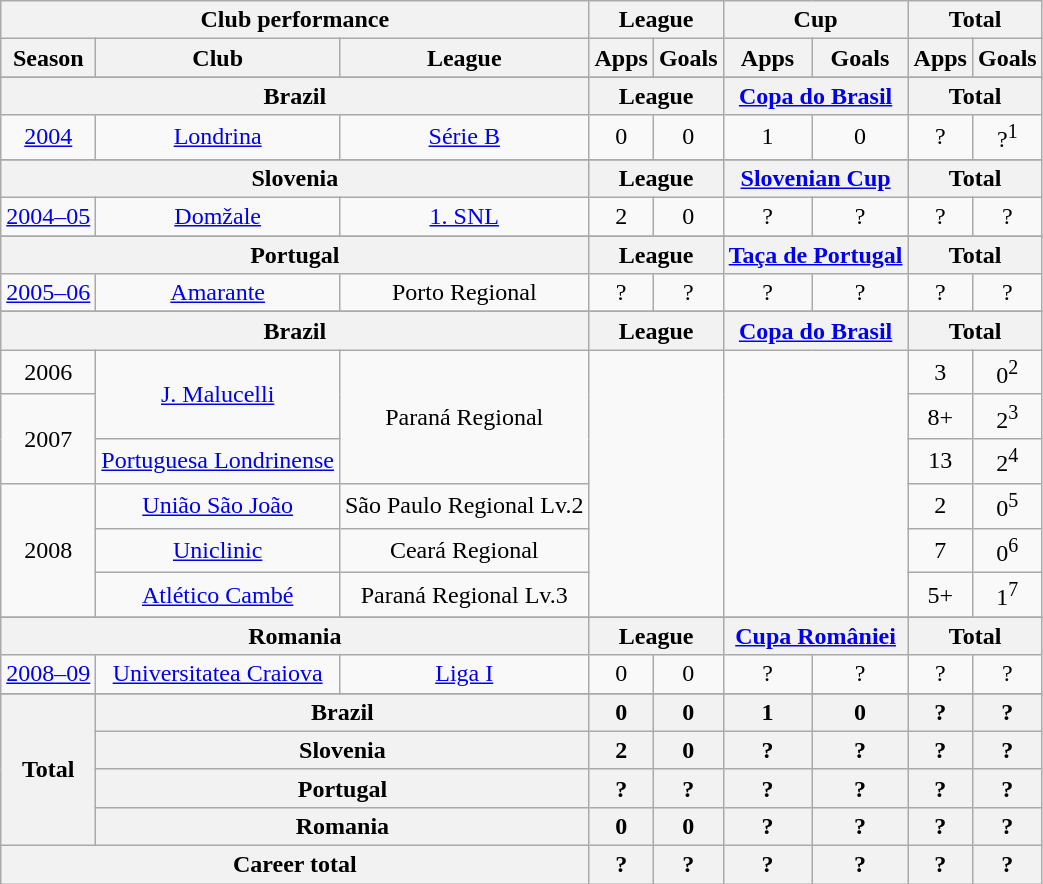<table class="wikitable" style="text-align:center">
<tr>
<th colspan=3>Club performance</th>
<th colspan=2>League</th>
<th colspan=2>Cup</th>
<th colspan=2>Total</th>
</tr>
<tr>
<th>Season</th>
<th>Club</th>
<th>League</th>
<th>Apps</th>
<th>Goals</th>
<th>Apps</th>
<th>Goals</th>
<th>Apps</th>
<th>Goals</th>
</tr>
<tr>
</tr>
<tr>
<th colspan=3>Brazil</th>
<th colspan=2>League</th>
<th colspan=2><a href='#'>Copa do Brasil</a></th>
<th colspan=2>Total</th>
</tr>
<tr>
<td><a href='#'>2004</a></td>
<td><a href='#'>Londrina</a></td>
<td><a href='#'>Série B</a></td>
<td>0</td>
<td>0</td>
<td>1</td>
<td>0</td>
<td>?</td>
<td>?<sup>1</sup></td>
</tr>
<tr>
</tr>
<tr>
<th colspan=3>Slovenia</th>
<th colspan=2>League</th>
<th colspan=2><a href='#'>Slovenian Cup</a></th>
<th colspan=2>Total</th>
</tr>
<tr>
<td><a href='#'>2004–05</a></td>
<td><a href='#'>Domžale</a></td>
<td><a href='#'>1. SNL</a></td>
<td>2</td>
<td>0</td>
<td>?</td>
<td>?</td>
<td>?</td>
<td>?</td>
</tr>
<tr>
</tr>
<tr>
<th colspan=3>Portugal</th>
<th colspan=2>League</th>
<th colspan=2><a href='#'>Taça de Portugal</a></th>
<th colspan=2>Total</th>
</tr>
<tr>
<td><a href='#'>2005–06</a></td>
<td><a href='#'>Amarante</a></td>
<td>Porto Regional</td>
<td>?</td>
<td>?</td>
<td>?</td>
<td>?</td>
<td>?</td>
<td>?</td>
</tr>
<tr>
</tr>
<tr>
<th colspan=3>Brazil</th>
<th colspan=2>League</th>
<th colspan=2><a href='#'>Copa do Brasil</a></th>
<th colspan=2>Total</th>
</tr>
<tr>
<td>2006</td>
<td rowspan=2><a href='#'>J. Malucelli</a></td>
<td rowspan=3>Paraná Regional</td>
<td rowspan=6 colspan=2></td>
<td rowspan=6 colspan=2></td>
<td>3</td>
<td>0<sup>2</sup></td>
</tr>
<tr>
<td rowspan=2>2007</td>
<td>8+</td>
<td>2<sup>3</sup></td>
</tr>
<tr>
<td><a href='#'>Portuguesa Londrinense</a></td>
<td>13</td>
<td>2<sup>4</sup></td>
</tr>
<tr>
<td rowspan=3>2008</td>
<td><a href='#'>União São João</a></td>
<td>São Paulo Regional Lv.2</td>
<td>2</td>
<td>0<sup>5</sup></td>
</tr>
<tr>
<td><a href='#'>Uniclinic</a></td>
<td>Ceará Regional</td>
<td>7</td>
<td>0<sup>6</sup></td>
</tr>
<tr>
<td><a href='#'>Atlético Cambé</a></td>
<td>Paraná Regional Lv.3</td>
<td>5+</td>
<td>1<sup>7</sup></td>
</tr>
<tr>
</tr>
<tr>
<th colspan=3>Romania</th>
<th colspan=2>League</th>
<th colspan=2><a href='#'>Cupa României</a></th>
<th colspan=2>Total</th>
</tr>
<tr>
<td><a href='#'>2008–09</a></td>
<td><a href='#'>Universitatea Craiova</a></td>
<td><a href='#'>Liga I</a></td>
<td>0</td>
<td>0</td>
<td>?</td>
<td>?</td>
<td>?</td>
<td>?</td>
</tr>
<tr>
</tr>
<tr>
<th rowspan=4>Total</th>
<th colspan=2>Brazil</th>
<th>0</th>
<th>0</th>
<th>1</th>
<th>0</th>
<th>?</th>
<th>?</th>
</tr>
<tr>
<th colspan=2>Slovenia</th>
<th>2</th>
<th>0</th>
<th>?</th>
<th>?</th>
<th>?</th>
<th>?</th>
</tr>
<tr>
<th colspan=2>Portugal</th>
<th>?</th>
<th>?</th>
<th>?</th>
<th>?</th>
<th>?</th>
<th>?</th>
</tr>
<tr>
<th colspan=2>Romania</th>
<th>0</th>
<th>0</th>
<th>?</th>
<th>?</th>
<th>?</th>
<th>?</th>
</tr>
<tr>
<th colspan=3>Career total</th>
<th>?</th>
<th>?</th>
<th>?</th>
<th>?</th>
<th>?</th>
<th>?</th>
</tr>
</table>
